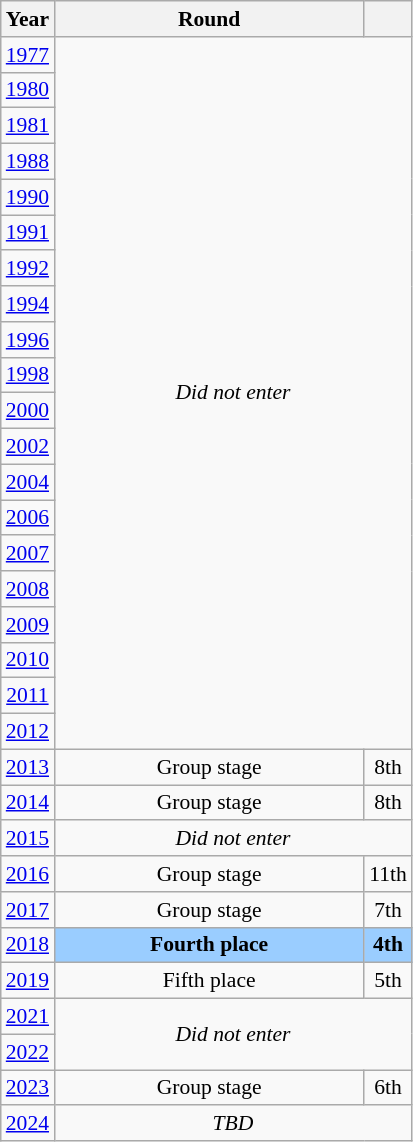<table class="wikitable" style="text-align: center; font-size:90%">
<tr>
<th>Year</th>
<th style="width:200px">Round</th>
<th></th>
</tr>
<tr>
<td><a href='#'>1977</a></td>
<td colspan="2" rowspan="20"><em>Did not enter</em></td>
</tr>
<tr>
<td><a href='#'>1980</a></td>
</tr>
<tr>
<td><a href='#'>1981</a></td>
</tr>
<tr>
<td><a href='#'>1988</a></td>
</tr>
<tr>
<td><a href='#'>1990</a></td>
</tr>
<tr>
<td><a href='#'>1991</a></td>
</tr>
<tr>
<td><a href='#'>1992</a></td>
</tr>
<tr>
<td><a href='#'>1994</a></td>
</tr>
<tr>
<td><a href='#'>1996</a></td>
</tr>
<tr>
<td><a href='#'>1998</a></td>
</tr>
<tr>
<td><a href='#'>2000</a></td>
</tr>
<tr>
<td><a href='#'>2002</a></td>
</tr>
<tr>
<td><a href='#'>2004</a></td>
</tr>
<tr>
<td><a href='#'>2006</a></td>
</tr>
<tr>
<td><a href='#'>2007</a></td>
</tr>
<tr>
<td><a href='#'>2008</a></td>
</tr>
<tr>
<td><a href='#'>2009</a></td>
</tr>
<tr>
<td><a href='#'>2010</a></td>
</tr>
<tr>
<td><a href='#'>2011</a></td>
</tr>
<tr>
<td><a href='#'>2012</a></td>
</tr>
<tr>
<td><a href='#'>2013</a></td>
<td>Group stage</td>
<td>8th</td>
</tr>
<tr>
<td><a href='#'>2014</a></td>
<td>Group stage</td>
<td>8th</td>
</tr>
<tr>
<td><a href='#'>2015</a></td>
<td colspan="2"><em>Did not enter</em></td>
</tr>
<tr>
<td><a href='#'>2016</a></td>
<td>Group stage</td>
<td>11th</td>
</tr>
<tr>
<td><a href='#'>2017</a></td>
<td>Group stage</td>
<td>7th</td>
</tr>
<tr>
<td><a href='#'>2018</a></td>
<td bgcolor="9acdff"><strong>Fourth place</strong></td>
<td bgcolor="9acdff"><strong>4th</strong></td>
</tr>
<tr>
<td><a href='#'>2019</a></td>
<td>Fifth place</td>
<td>5th</td>
</tr>
<tr>
<td><a href='#'>2021</a></td>
<td colspan="2" rowspan="2"><em>Did not enter</em></td>
</tr>
<tr>
<td><a href='#'>2022</a></td>
</tr>
<tr>
<td><a href='#'>2023</a></td>
<td>Group stage</td>
<td>6th</td>
</tr>
<tr>
<td><a href='#'>2024</a></td>
<td colspan="2"><em>TBD</em></td>
</tr>
</table>
